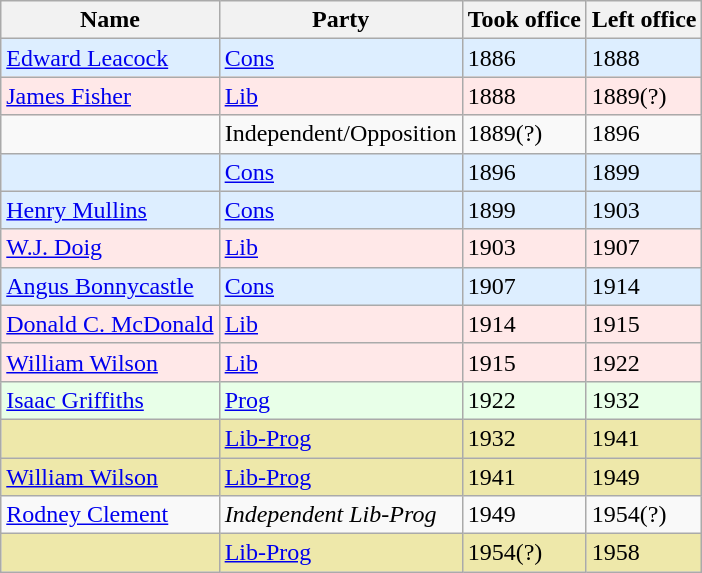<table class="wikitable">
<tr>
<th>Name</th>
<th>Party</th>
<th>Took office</th>
<th>Left office</th>
</tr>
<tr bgcolor=#DDEEFF>
<td><a href='#'>Edward Leacock</a></td>
<td><a href='#'>Cons</a></td>
<td>1886</td>
<td>1888</td>
</tr>
<tr bgcolor=#FFE8E8>
<td><a href='#'>James Fisher</a></td>
<td><a href='#'>Lib</a></td>
<td>1888</td>
<td>1889(?)</td>
</tr>
<tr>
<td></td>
<td>Independent/Opposition</td>
<td>1889(?)</td>
<td>1896</td>
</tr>
<tr bgcolor=#DDEEFF>
<td></td>
<td><a href='#'>Cons</a></td>
<td>1896</td>
<td>1899</td>
</tr>
<tr bgcolor=#DDEEFF>
<td><a href='#'>Henry Mullins</a></td>
<td><a href='#'>Cons</a></td>
<td>1899</td>
<td>1903</td>
</tr>
<tr bgcolor=#FFE8E8>
<td><a href='#'>W.J. Doig</a></td>
<td><a href='#'>Lib</a></td>
<td>1903</td>
<td>1907</td>
</tr>
<tr bgcolor=#DDEEFF>
<td><a href='#'>Angus Bonnycastle</a></td>
<td><a href='#'>Cons</a></td>
<td>1907</td>
<td>1914</td>
</tr>
<tr bgcolor=#FFE8E8>
<td><a href='#'>Donald C. McDonald</a></td>
<td><a href='#'>Lib</a></td>
<td>1914</td>
<td>1915</td>
</tr>
<tr bgcolor=#FFE8E8>
<td><a href='#'>William Wilson</a></td>
<td><a href='#'>Lib</a></td>
<td>1915</td>
<td>1922</td>
</tr>
<tr bgcolor=#E8FFE8>
<td><a href='#'>Isaac Griffiths</a></td>
<td><a href='#'>Prog</a></td>
<td>1922</td>
<td>1932</td>
</tr>
<tr bgcolor=#eee8aa>
<td></td>
<td><a href='#'>Lib-Prog</a></td>
<td>1932</td>
<td>1941</td>
</tr>
<tr bgcolor=#eee8aa>
<td><a href='#'>William Wilson</a></td>
<td><a href='#'>Lib-Prog</a></td>
<td>1941</td>
<td>1949</td>
</tr>
<tr>
<td><a href='#'>Rodney Clement</a></td>
<td><em>Independent Lib-Prog</em></td>
<td>1949</td>
<td>1954(?)</td>
</tr>
<tr bgcolor=#eee8aa>
<td></td>
<td><a href='#'>Lib-Prog</a></td>
<td>1954(?)</td>
<td>1958</td>
</tr>
</table>
